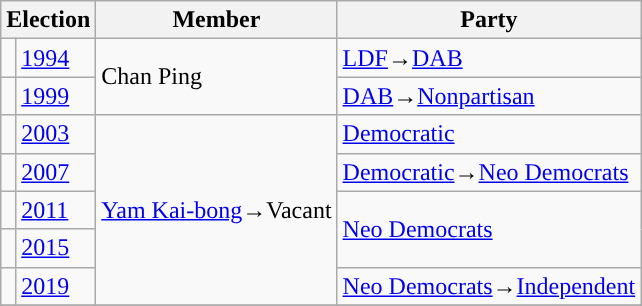<table class="wikitable">
<tr>
<th colspan="2">Election</th>
<th>Member</th>
<th>Party</th>
</tr>
<tr>
<td style="background-color: "></td>
<td><a href='#'>1994</a></td>
<td rowspan=2>Chan Ping</td>
<td><a href='#'>LDF</a>→<a href='#'>DAB</a></td>
</tr>
<tr>
<td style="background-color: "></td>
<td><a href='#'>1999</a></td>
<td><a href='#'>DAB</a>→<a href='#'>Nonpartisan</a></td>
</tr>
<tr>
<td style="background-color: "></td>
<td><a href='#'>2003</a></td>
<td rowspan=5><a href='#'>Yam Kai-bong</a>→Vacant</td>
<td><a href='#'>Democratic</a></td>
</tr>
<tr>
<td style="background-color: "></td>
<td><a href='#'>2007</a></td>
<td><a href='#'>Democratic</a>→<a href='#'>Neo Democrats</a></td>
</tr>
<tr>
<td style="background-color: "></td>
<td><a href='#'>2011</a></td>
<td rowspan=2><a href='#'>Neo Democrats</a></td>
</tr>
<tr>
<td style="background-color: "></td>
<td><a href='#'>2015</a></td>
</tr>
<tr>
<td style="background-color: "></td>
<td><a href='#'>2019</a></td>
<td><a href='#'>Neo Democrats</a>→<a href='#'>Independent</a></td>
</tr>
<tr>
</tr>
</table>
